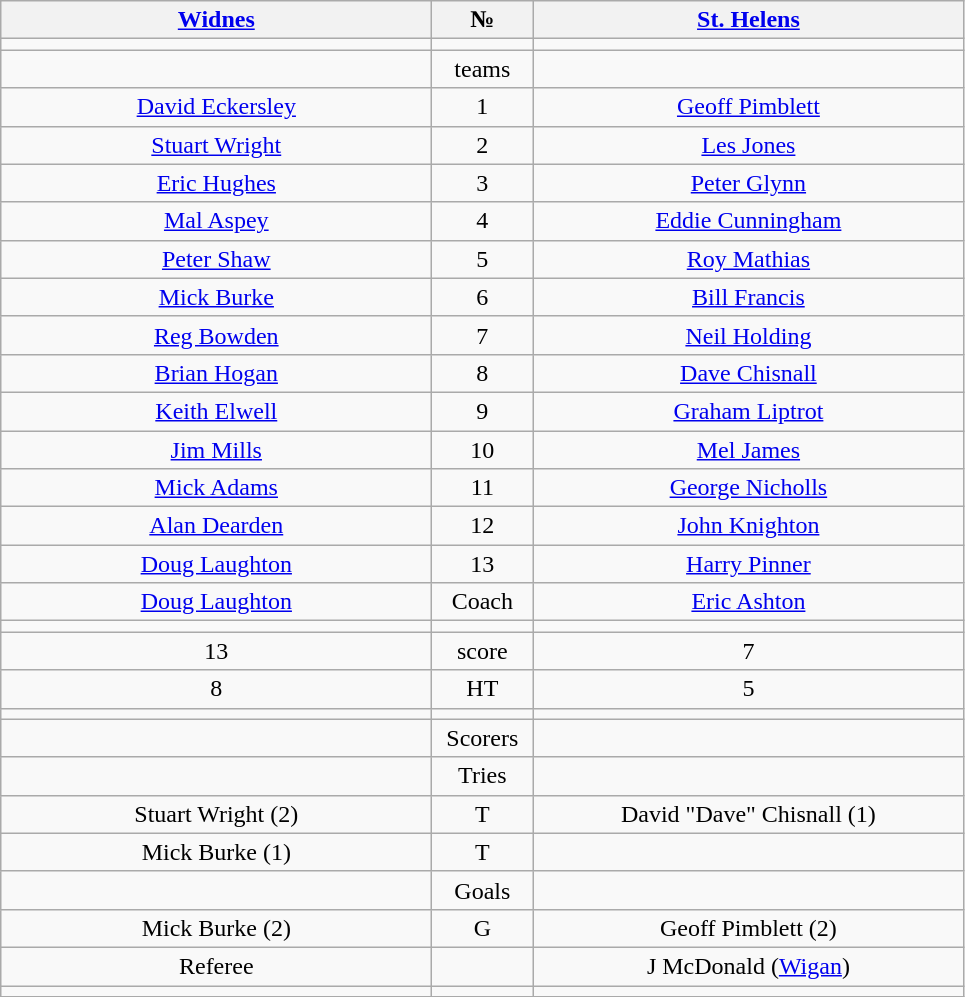<table class="wikitable" style="text-align:center;">
<tr>
<th width=280 abbr=winner><a href='#'>Widnes</a></th>
<th width=60 abbr="Number">№</th>
<th width=280 abbr=runner-up><a href='#'>St. Helens</a></th>
</tr>
<tr>
<td></td>
<td></td>
<td></td>
</tr>
<tr>
<td></td>
<td>teams</td>
<td></td>
</tr>
<tr>
<td><a href='#'>David Eckersley</a></td>
<td>1</td>
<td><a href='#'>Geoff Pimblett</a></td>
</tr>
<tr>
<td><a href='#'>Stuart Wright</a></td>
<td>2</td>
<td><a href='#'>Les Jones</a></td>
</tr>
<tr>
<td><a href='#'>Eric Hughes</a></td>
<td>3</td>
<td><a href='#'>Peter Glynn</a></td>
</tr>
<tr>
<td><a href='#'>Mal Aspey</a></td>
<td>4</td>
<td><a href='#'>Eddie Cunningham</a></td>
</tr>
<tr>
<td><a href='#'>Peter Shaw</a></td>
<td>5</td>
<td><a href='#'>Roy Mathias</a></td>
</tr>
<tr>
<td><a href='#'>Mick Burke</a></td>
<td>6</td>
<td><a href='#'>Bill Francis</a></td>
</tr>
<tr>
<td><a href='#'>Reg Bowden  </a></td>
<td>7</td>
<td><a href='#'>Neil Holding</a></td>
</tr>
<tr>
<td><a href='#'>Brian Hogan</a></td>
<td>8</td>
<td><a href='#'>Dave Chisnall</a></td>
</tr>
<tr>
<td><a href='#'>Keith Elwell</a></td>
<td>9</td>
<td><a href='#'>Graham Liptrot</a></td>
</tr>
<tr>
<td><a href='#'>Jim Mills</a></td>
<td>10</td>
<td><a href='#'>Mel James</a></td>
</tr>
<tr>
<td><a href='#'>Mick Adams</a></td>
<td>11</td>
<td><a href='#'>George Nicholls</a></td>
</tr>
<tr>
<td><a href='#'>Alan Dearden</a></td>
<td>12</td>
<td><a href='#'>John Knighton</a></td>
</tr>
<tr>
<td><a href='#'>Doug Laughton</a></td>
<td>13</td>
<td><a href='#'>Harry Pinner</a></td>
</tr>
<tr>
<td><a href='#'>Doug Laughton</a></td>
<td>Coach</td>
<td><a href='#'>Eric Ashton</a></td>
</tr>
<tr>
<td></td>
<td></td>
<td></td>
</tr>
<tr>
<td>13</td>
<td>score</td>
<td>7</td>
</tr>
<tr>
<td>8</td>
<td>HT</td>
<td>5</td>
</tr>
<tr>
<td></td>
<td></td>
<td></td>
</tr>
<tr>
<td></td>
<td>Scorers</td>
<td></td>
</tr>
<tr>
<td></td>
<td>Tries</td>
<td></td>
</tr>
<tr>
<td>Stuart Wright (2)</td>
<td>T</td>
<td>David "Dave" Chisnall (1)</td>
</tr>
<tr>
<td>Mick Burke (1)</td>
<td>T</td>
<td></td>
</tr>
<tr>
<td></td>
<td>Goals</td>
<td></td>
</tr>
<tr>
<td>Mick Burke (2)</td>
<td>G</td>
<td>Geoff Pimblett (2)</td>
</tr>
<tr>
<td>Referee</td>
<td></td>
<td>J McDonald (<a href='#'>Wigan</a>)</td>
</tr>
<tr>
<td></td>
<td></td>
<td></td>
</tr>
</table>
